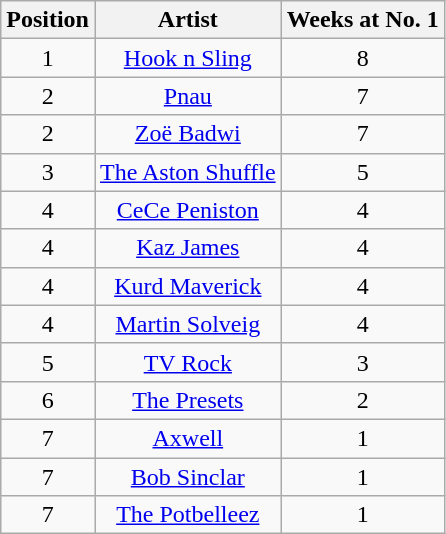<table class="wikitable">
<tr>
<th style="text-align: center;">Position</th>
<th style="text-align: center;">Artist</th>
<th style="text-align: center;">Weeks at No. 1</th>
</tr>
<tr>
<td style="text-align: center;">1</td>
<td style="text-align: center;"><a href='#'>Hook n Sling</a></td>
<td style="text-align: center;">8</td>
</tr>
<tr>
<td style="text-align: center;">2</td>
<td style="text-align: center;"><a href='#'>Pnau</a></td>
<td style="text-align: center;">7</td>
</tr>
<tr>
<td style="text-align: center;">2</td>
<td style="text-align: center;"><a href='#'>Zoë Badwi</a></td>
<td style="text-align: center;">7</td>
</tr>
<tr>
<td style="text-align: center;">3</td>
<td style="text-align: center;"><a href='#'>The Aston Shuffle</a></td>
<td style="text-align: center;">5</td>
</tr>
<tr>
<td style="text-align: center;">4</td>
<td style="text-align: center;"><a href='#'>CeCe Peniston</a></td>
<td style="text-align: center;">4</td>
</tr>
<tr>
<td style="text-align: center;">4</td>
<td style="text-align: center;"><a href='#'>Kaz James</a></td>
<td style="text-align: center;">4</td>
</tr>
<tr>
<td style="text-align: center;">4</td>
<td style="text-align: center;"><a href='#'>Kurd Maverick</a></td>
<td style="text-align: center;">4</td>
</tr>
<tr>
<td style="text-align: center;">4</td>
<td style="text-align: center;"><a href='#'>Martin Solveig</a></td>
<td style="text-align: center;">4</td>
</tr>
<tr>
<td style="text-align: center;">5</td>
<td style="text-align: center;"><a href='#'>TV Rock</a></td>
<td style="text-align: center;">3</td>
</tr>
<tr>
<td style="text-align: center;">6</td>
<td style="text-align: center;"><a href='#'>The Presets</a></td>
<td style="text-align: center;">2</td>
</tr>
<tr>
<td style="text-align: center;">7</td>
<td style="text-align: center;"><a href='#'>Axwell</a></td>
<td style="text-align: center;">1</td>
</tr>
<tr>
<td style="text-align: center;">7</td>
<td style="text-align: center;"><a href='#'>Bob Sinclar</a></td>
<td style="text-align: center;">1</td>
</tr>
<tr>
<td style="text-align: center;">7</td>
<td style="text-align: center;"><a href='#'>The Potbelleez</a></td>
<td style="text-align: center;">1</td>
</tr>
</table>
